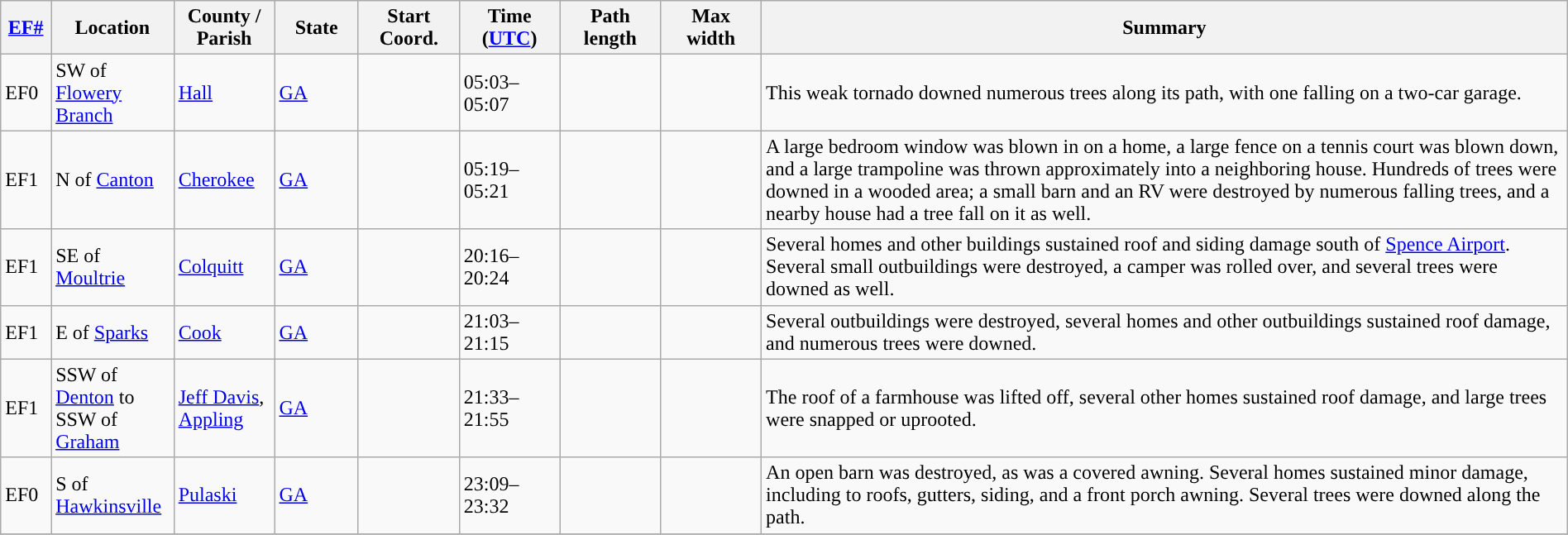<table class="wikitable sortable" style="width:100%;">
<tr>
<th scope="col"  style="width:3%; text-align:center;"><a href='#'>EF#</a></th>
<th scope="col"  style="width:7%; text-align:center;" class="unsortable">Location</th>
<th scope="col"  style="width:6%; text-align:center;" class="unsortable">County / Parish</th>
<th scope="col"  style="width:5%; text-align:center;">State</th>
<th scope="col"  style="width:6%; text-align:center;">Start Coord.</th>
<th scope="col"  style="width:6%; text-align:center;">Time (<a href='#'>UTC</a>)</th>
<th scope="col"  style="width:6%; text-align:center;">Path length</th>
<th scope="col"  style="width:6%; text-align:center;">Max width</th>
<th scope="col" class="unsortable" style="width:48%; text-align:center;">Summary</th>
</tr>
<tr>
<td>EF0</td>
<td>SW of <a href='#'>Flowery Branch</a></td>
<td><a href='#'>Hall</a></td>
<td><a href='#'>GA</a></td>
<td></td>
<td>05:03–05:07</td>
<td></td>
<td></td>
<td>This weak tornado downed numerous trees along its path, with one falling on a two-car garage.</td>
</tr>
<tr>
<td>EF1</td>
<td>N of <a href='#'>Canton</a></td>
<td><a href='#'>Cherokee</a></td>
<td><a href='#'>GA</a></td>
<td></td>
<td>05:19–05:21</td>
<td></td>
<td></td>
<td>A large bedroom window was blown in on a home, a large fence on a tennis court was blown down, and a large trampoline was thrown approximately  into a neighboring house. Hundreds of trees were downed in a wooded area; a small barn and an RV were destroyed by numerous falling trees, and a nearby house had a tree fall on it as well.</td>
</tr>
<tr>
<td>EF1</td>
<td>SE of <a href='#'>Moultrie</a></td>
<td><a href='#'>Colquitt</a></td>
<td><a href='#'>GA</a></td>
<td></td>
<td>20:16–20:24</td>
<td></td>
<td></td>
<td>Several homes and other buildings sustained roof and siding damage south of <a href='#'>Spence Airport</a>. Several small outbuildings were destroyed, a camper was rolled over, and several trees were downed as well.</td>
</tr>
<tr>
<td>EF1</td>
<td>E of <a href='#'>Sparks</a></td>
<td><a href='#'>Cook</a></td>
<td><a href='#'>GA</a></td>
<td></td>
<td>21:03–21:15</td>
<td></td>
<td></td>
<td>Several outbuildings were destroyed, several homes and other outbuildings sustained roof damage, and numerous trees were downed.</td>
</tr>
<tr>
<td>EF1</td>
<td>SSW of <a href='#'>Denton</a> to SSW of <a href='#'>Graham</a></td>
<td><a href='#'>Jeff Davis</a>, <a href='#'>Appling</a></td>
<td><a href='#'>GA</a></td>
<td></td>
<td>21:33–21:55</td>
<td></td>
<td></td>
<td>The roof of a farmhouse was lifted off, several other homes sustained roof damage, and large trees were snapped or uprooted.</td>
</tr>
<tr>
<td>EF0</td>
<td>S of <a href='#'>Hawkinsville</a></td>
<td><a href='#'>Pulaski</a></td>
<td><a href='#'>GA</a></td>
<td></td>
<td>23:09–23:32</td>
<td></td>
<td></td>
<td>An open barn was destroyed, as was a covered awning. Several homes sustained minor damage, including to roofs, gutters, siding, and a front porch awning. Several trees were downed along the path.</td>
</tr>
<tr>
</tr>
</table>
